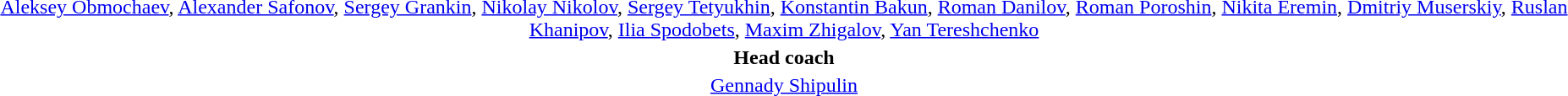<table style="text-align: center; margin-top: 2em; margin-left: auto; margin-right: auto">
<tr>
<td><a href='#'>Aleksey Obmochaev</a>, <a href='#'>Alexander Safonov</a>, <a href='#'>Sergey Grankin</a>, <a href='#'>Nikolay Nikolov</a>, <a href='#'>Sergey Tetyukhin</a>, <a href='#'>Konstantin Bakun</a>, <a href='#'>Roman Danilov</a>, <a href='#'>Roman Poroshin</a>, <a href='#'>Nikita Eremin</a>, <a href='#'>Dmitriy Muserskiy</a>, <a href='#'>Ruslan Khanipov</a>, <a href='#'>Ilia Spodobets</a>, <a href='#'>Maxim Zhigalov</a>, <a href='#'>Yan Tereshchenko</a></td>
</tr>
<tr>
<td><strong>Head coach</strong></td>
</tr>
<tr>
<td><a href='#'>Gennady Shipulin</a></td>
</tr>
</table>
